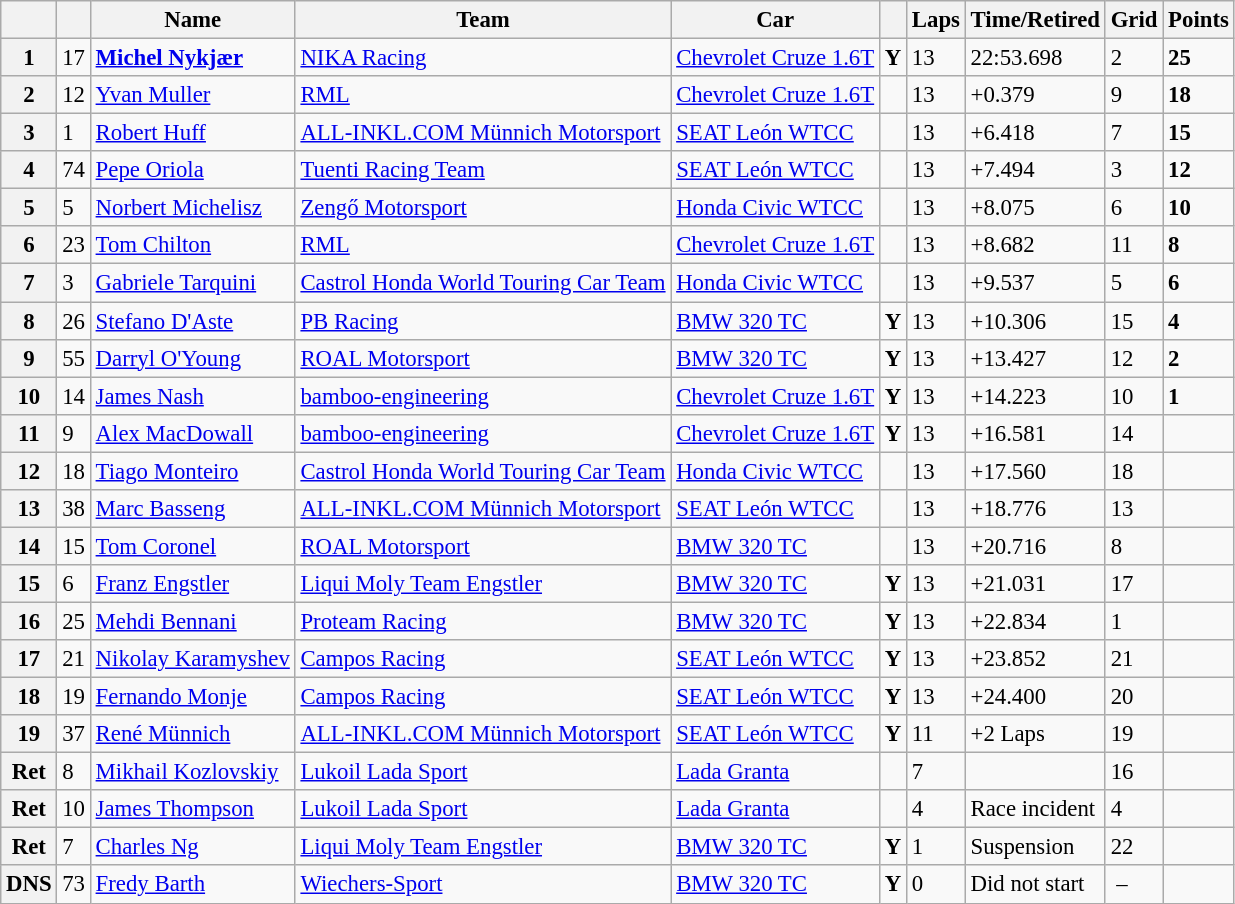<table class="wikitable sortable" style="font-size: 95%;">
<tr>
<th></th>
<th></th>
<th>Name</th>
<th>Team</th>
<th>Car</th>
<th></th>
<th>Laps</th>
<th>Time/Retired</th>
<th>Grid</th>
<th>Points</th>
</tr>
<tr>
<th>1</th>
<td>17</td>
<td> <strong><a href='#'>Michel Nykjær</a></strong></td>
<td><a href='#'>NIKA Racing</a></td>
<td><a href='#'>Chevrolet Cruze 1.6T</a></td>
<td align=center><strong><span>Y</span></strong></td>
<td>13</td>
<td>22:53.698</td>
<td>2</td>
<td><strong>25</strong></td>
</tr>
<tr>
<th>2</th>
<td>12</td>
<td> <a href='#'>Yvan Muller</a></td>
<td><a href='#'>RML</a></td>
<td><a href='#'>Chevrolet Cruze 1.6T</a></td>
<td></td>
<td>13</td>
<td>+0.379</td>
<td>9</td>
<td><strong>18</strong></td>
</tr>
<tr>
<th>3</th>
<td>1</td>
<td> <a href='#'>Robert Huff</a></td>
<td><a href='#'>ALL-INKL.COM Münnich Motorsport</a></td>
<td><a href='#'>SEAT León WTCC</a></td>
<td></td>
<td>13</td>
<td>+6.418</td>
<td>7</td>
<td><strong>15</strong></td>
</tr>
<tr>
<th>4</th>
<td>74</td>
<td> <a href='#'>Pepe Oriola</a></td>
<td><a href='#'>Tuenti Racing Team</a></td>
<td><a href='#'>SEAT León WTCC</a></td>
<td></td>
<td>13</td>
<td>+7.494</td>
<td>3</td>
<td><strong>12</strong></td>
</tr>
<tr>
<th>5</th>
<td>5</td>
<td> <a href='#'>Norbert Michelisz</a></td>
<td><a href='#'>Zengő Motorsport</a></td>
<td><a href='#'>Honda Civic WTCC</a></td>
<td></td>
<td>13</td>
<td>+8.075</td>
<td>6</td>
<td><strong>10</strong></td>
</tr>
<tr>
<th>6</th>
<td>23</td>
<td> <a href='#'>Tom Chilton</a></td>
<td><a href='#'>RML</a></td>
<td><a href='#'>Chevrolet Cruze 1.6T</a></td>
<td></td>
<td>13</td>
<td>+8.682</td>
<td>11</td>
<td><strong>8</strong></td>
</tr>
<tr>
<th>7</th>
<td>3</td>
<td> <a href='#'>Gabriele Tarquini</a></td>
<td><a href='#'>Castrol Honda World Touring Car Team</a></td>
<td><a href='#'>Honda Civic WTCC</a></td>
<td></td>
<td>13</td>
<td>+9.537</td>
<td>5</td>
<td><strong>6</strong></td>
</tr>
<tr>
<th>8</th>
<td>26</td>
<td> <a href='#'>Stefano D'Aste</a></td>
<td><a href='#'>PB Racing</a></td>
<td><a href='#'>BMW 320 TC</a></td>
<td align=center><strong><span>Y</span></strong></td>
<td>13</td>
<td>+10.306</td>
<td>15</td>
<td><strong>4</strong></td>
</tr>
<tr>
<th>9</th>
<td>55</td>
<td> <a href='#'>Darryl O'Young</a></td>
<td><a href='#'>ROAL Motorsport</a></td>
<td><a href='#'>BMW 320 TC</a></td>
<td align=center><strong><span>Y</span></strong></td>
<td>13</td>
<td>+13.427</td>
<td>12</td>
<td><strong>2</strong></td>
</tr>
<tr>
<th>10</th>
<td>14</td>
<td> <a href='#'>James Nash</a></td>
<td><a href='#'>bamboo-engineering</a></td>
<td><a href='#'>Chevrolet Cruze 1.6T</a></td>
<td align=center><strong><span>Y</span></strong></td>
<td>13</td>
<td>+14.223</td>
<td>10</td>
<td><strong>1</strong></td>
</tr>
<tr>
<th>11</th>
<td>9</td>
<td> <a href='#'>Alex MacDowall</a></td>
<td><a href='#'>bamboo-engineering</a></td>
<td><a href='#'>Chevrolet Cruze 1.6T</a></td>
<td align=center><strong><span>Y</span></strong></td>
<td>13</td>
<td>+16.581</td>
<td>14</td>
<td></td>
</tr>
<tr>
<th>12</th>
<td>18</td>
<td> <a href='#'>Tiago Monteiro</a></td>
<td><a href='#'>Castrol Honda World Touring Car Team</a></td>
<td><a href='#'>Honda Civic WTCC</a></td>
<td></td>
<td>13</td>
<td>+17.560</td>
<td>18</td>
<td></td>
</tr>
<tr>
<th>13</th>
<td>38</td>
<td> <a href='#'>Marc Basseng</a></td>
<td><a href='#'>ALL-INKL.COM Münnich Motorsport</a></td>
<td><a href='#'>SEAT León WTCC</a></td>
<td></td>
<td>13</td>
<td>+18.776</td>
<td>13</td>
<td></td>
</tr>
<tr>
<th>14</th>
<td>15</td>
<td> <a href='#'>Tom Coronel</a></td>
<td><a href='#'>ROAL Motorsport</a></td>
<td><a href='#'>BMW 320 TC</a></td>
<td></td>
<td>13</td>
<td>+20.716</td>
<td>8</td>
<td></td>
</tr>
<tr>
<th>15</th>
<td>6</td>
<td> <a href='#'>Franz Engstler</a></td>
<td><a href='#'>Liqui Moly Team Engstler</a></td>
<td><a href='#'>BMW 320 TC</a></td>
<td align=center><strong><span>Y</span></strong></td>
<td>13</td>
<td>+21.031</td>
<td>17</td>
<td></td>
</tr>
<tr>
<th>16</th>
<td>25</td>
<td> <a href='#'>Mehdi Bennani</a></td>
<td><a href='#'>Proteam Racing</a></td>
<td><a href='#'>BMW 320 TC</a></td>
<td align=center><strong><span>Y</span></strong></td>
<td>13</td>
<td>+22.834</td>
<td>1</td>
<td></td>
</tr>
<tr>
<th>17</th>
<td>21</td>
<td> <a href='#'>Nikolay Karamyshev</a></td>
<td><a href='#'>Campos Racing</a></td>
<td><a href='#'>SEAT León WTCC</a></td>
<td align=center><strong><span>Y</span></strong></td>
<td>13</td>
<td>+23.852</td>
<td>21</td>
<td></td>
</tr>
<tr>
<th>18</th>
<td>19</td>
<td> <a href='#'>Fernando Monje</a></td>
<td><a href='#'>Campos Racing</a></td>
<td><a href='#'>SEAT León WTCC</a></td>
<td align=center><strong><span>Y</span></strong></td>
<td>13</td>
<td>+24.400</td>
<td>20</td>
<td></td>
</tr>
<tr>
<th>19</th>
<td>37</td>
<td> <a href='#'>René Münnich</a></td>
<td><a href='#'>ALL-INKL.COM Münnich Motorsport</a></td>
<td><a href='#'>SEAT León WTCC</a></td>
<td align=center><strong><span>Y</span></strong></td>
<td>11</td>
<td>+2 Laps</td>
<td>19</td>
<td></td>
</tr>
<tr>
<th>Ret</th>
<td>8</td>
<td> <a href='#'>Mikhail Kozlovskiy</a></td>
<td><a href='#'>Lukoil Lada Sport</a></td>
<td><a href='#'>Lada Granta</a></td>
<td></td>
<td>7</td>
<td></td>
<td>16</td>
<td></td>
</tr>
<tr>
<th>Ret</th>
<td>10</td>
<td> <a href='#'>James Thompson</a></td>
<td><a href='#'>Lukoil Lada Sport</a></td>
<td><a href='#'>Lada Granta</a></td>
<td></td>
<td>4</td>
<td>Race incident</td>
<td>4</td>
<td></td>
</tr>
<tr>
<th>Ret</th>
<td>7</td>
<td> <a href='#'>Charles Ng</a></td>
<td><a href='#'>Liqui Moly Team Engstler</a></td>
<td><a href='#'>BMW 320 TC</a></td>
<td align=center><strong><span>Y</span></strong></td>
<td>1</td>
<td>Suspension</td>
<td>22</td>
<td></td>
</tr>
<tr>
<th>DNS</th>
<td>73</td>
<td> <a href='#'>Fredy Barth</a></td>
<td><a href='#'>Wiechers-Sport</a></td>
<td><a href='#'>BMW 320 TC</a></td>
<td align=center><strong><span>Y</span></strong></td>
<td>0</td>
<td>Did not start</td>
<td> –</td>
<td></td>
</tr>
</table>
